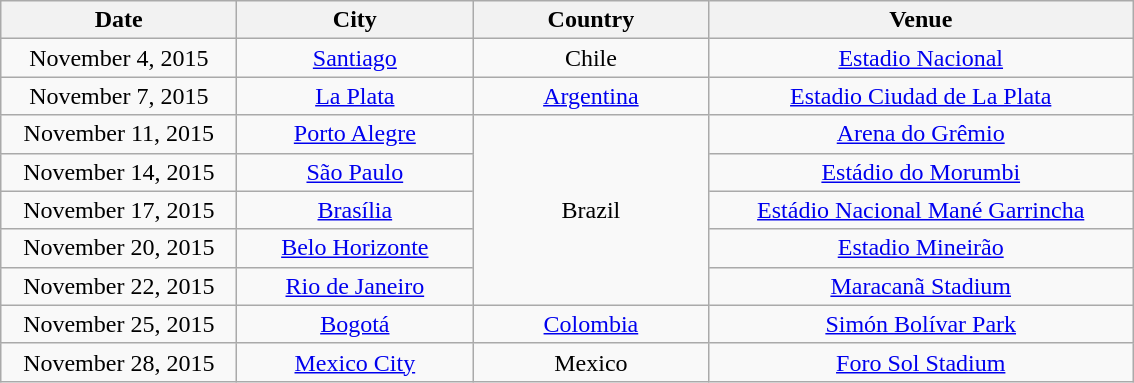<table class="wikitable" style="text-align:center;">
<tr>
<th width="150">Date</th>
<th width="150">City</th>
<th width="150">Country</th>
<th width="275">Venue</th>
</tr>
<tr>
<td>November 4, 2015</td>
<td><a href='#'>Santiago</a></td>
<td>Chile</td>
<td><a href='#'>Estadio Nacional</a></td>
</tr>
<tr>
<td>November 7, 2015</td>
<td><a href='#'>La Plata</a></td>
<td><a href='#'>Argentina</a></td>
<td><a href='#'>Estadio Ciudad de La Plata</a></td>
</tr>
<tr>
<td>November 11, 2015</td>
<td><a href='#'>Porto Alegre</a></td>
<td rowspan="5">Brazil</td>
<td><a href='#'>Arena do Grêmio</a></td>
</tr>
<tr>
<td>November 14, 2015</td>
<td><a href='#'>São Paulo</a></td>
<td><a href='#'>Estádio do Morumbi</a></td>
</tr>
<tr>
<td>November 17, 2015</td>
<td><a href='#'>Brasília</a></td>
<td><a href='#'>Estádio Nacional Mané Garrincha</a></td>
</tr>
<tr>
<td>November 20, 2015</td>
<td><a href='#'>Belo Horizonte</a></td>
<td><a href='#'>Estadio Mineirão</a></td>
</tr>
<tr>
<td>November 22, 2015</td>
<td><a href='#'>Rio de Janeiro</a></td>
<td><a href='#'>Maracanã Stadium</a></td>
</tr>
<tr>
<td>November 25, 2015</td>
<td><a href='#'>Bogotá</a></td>
<td><a href='#'>Colombia</a></td>
<td><a href='#'>Simón Bolívar Park</a></td>
</tr>
<tr>
<td>November 28, 2015</td>
<td><a href='#'>Mexico City</a></td>
<td>Mexico</td>
<td><a href='#'>Foro Sol Stadium</a></td>
</tr>
</table>
